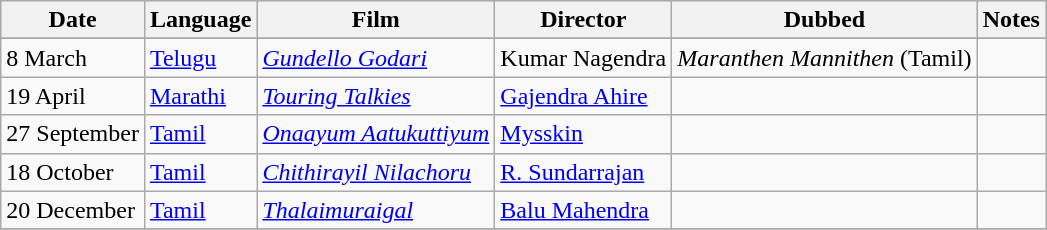<table class="wikitable sortable">
<tr bgcolor="#CCCCCC" align="center"|->
<th>Date</th>
<th>Language</th>
<th>Film</th>
<th>Director</th>
<th>Dubbed</th>
<th>Notes</th>
</tr>
<tr>
</tr>
<tr>
<td>8 March</td>
<td><a href='#'>Telugu</a></td>
<td><em><a href='#'>Gundello Godari</a></em></td>
<td>Kumar Nagendra</td>
<td><em>Maranthen Mannithen</em> (Tamil)</td>
<td></td>
</tr>
<tr>
<td>19 April</td>
<td><a href='#'>Marathi</a></td>
<td><em><a href='#'>Touring Talkies</a></em></td>
<td><a href='#'>Gajendra Ahire</a></td>
<td></td>
<td></td>
</tr>
<tr>
<td>27 September</td>
<td><a href='#'>Tamil</a></td>
<td><em><a href='#'>Onaayum Aatukuttiyum</a></em></td>
<td><a href='#'>Mysskin</a></td>
<td></td>
<td></td>
</tr>
<tr>
<td>18 October</td>
<td><a href='#'>Tamil</a></td>
<td><em><a href='#'>Chithirayil Nilachoru</a></em></td>
<td><a href='#'>R. Sundarrajan</a></td>
<td></td>
<td></td>
</tr>
<tr>
<td>20 December</td>
<td><a href='#'>Tamil</a></td>
<td><em><a href='#'>Thalaimuraigal</a></em></td>
<td><a href='#'>Balu Mahendra</a></td>
<td></td>
<td></td>
</tr>
<tr>
</tr>
</table>
